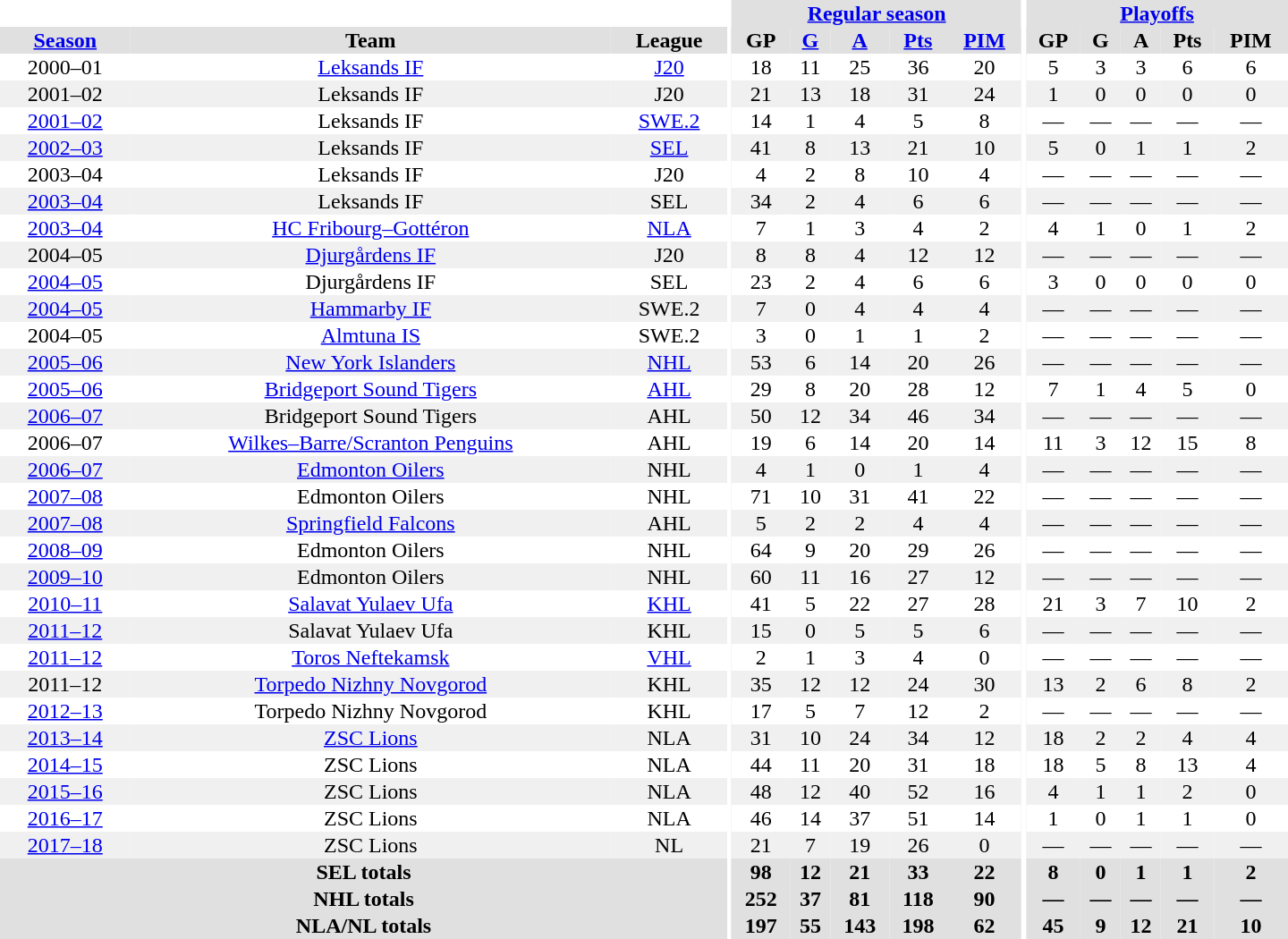<table border="0" cellpadding="1" cellspacing="0" style="text-align:center; width:60em">
<tr bgcolor="#e0e0e0">
<th colspan="3" bgcolor="#ffffff"></th>
<th rowspan="99" bgcolor="#ffffff"></th>
<th colspan="5"><a href='#'>Regular season</a></th>
<th rowspan="99" bgcolor="#ffffff"></th>
<th colspan="5"><a href='#'>Playoffs</a></th>
</tr>
<tr bgcolor="#e0e0e0">
<th><a href='#'>Season</a></th>
<th>Team</th>
<th>League</th>
<th>GP</th>
<th><a href='#'>G</a></th>
<th><a href='#'>A</a></th>
<th><a href='#'>Pts</a></th>
<th><a href='#'>PIM</a></th>
<th>GP</th>
<th>G</th>
<th>A</th>
<th>Pts</th>
<th>PIM</th>
</tr>
<tr>
<td>2000–01</td>
<td><a href='#'>Leksands IF</a></td>
<td><a href='#'>J20</a></td>
<td>18</td>
<td>11</td>
<td>25</td>
<td>36</td>
<td>20</td>
<td>5</td>
<td>3</td>
<td>3</td>
<td>6</td>
<td>6</td>
</tr>
<tr bgcolor="#f0f0f0" align="center">
<td>2001–02</td>
<td>Leksands IF</td>
<td>J20</td>
<td>21</td>
<td>13</td>
<td>18</td>
<td>31</td>
<td>24</td>
<td>1</td>
<td>0</td>
<td>0</td>
<td>0</td>
<td>0</td>
</tr>
<tr>
<td><a href='#'>2001–02</a></td>
<td>Leksands IF</td>
<td><a href='#'>SWE.2</a></td>
<td>14</td>
<td>1</td>
<td>4</td>
<td>5</td>
<td>8</td>
<td>—</td>
<td>—</td>
<td>—</td>
<td>—</td>
<td>—</td>
</tr>
<tr bgcolor="#f0f0f0">
<td><a href='#'>2002–03</a></td>
<td>Leksands IF</td>
<td><a href='#'>SEL</a></td>
<td>41</td>
<td>8</td>
<td>13</td>
<td>21</td>
<td>10</td>
<td>5</td>
<td>0</td>
<td>1</td>
<td>1</td>
<td>2</td>
</tr>
<tr>
<td>2003–04</td>
<td>Leksands IF</td>
<td>J20</td>
<td>4</td>
<td>2</td>
<td>8</td>
<td>10</td>
<td>4</td>
<td>—</td>
<td>—</td>
<td>—</td>
<td>—</td>
<td>—</td>
</tr>
<tr bgcolor="#f0f0f0">
<td><a href='#'>2003–04</a></td>
<td>Leksands IF</td>
<td>SEL</td>
<td>34</td>
<td>2</td>
<td>4</td>
<td>6</td>
<td>6</td>
<td>—</td>
<td>—</td>
<td>—</td>
<td>—</td>
<td>—</td>
</tr>
<tr>
<td><a href='#'>2003–04</a></td>
<td><a href='#'>HC Fribourg–Gottéron</a></td>
<td><a href='#'>NLA</a></td>
<td>7</td>
<td>1</td>
<td>3</td>
<td>4</td>
<td>2</td>
<td>4</td>
<td>1</td>
<td>0</td>
<td>1</td>
<td>2</td>
</tr>
<tr bgcolor="#f0f0f0">
<td>2004–05</td>
<td><a href='#'>Djurgårdens IF</a></td>
<td>J20</td>
<td>8</td>
<td>8</td>
<td>4</td>
<td>12</td>
<td>12</td>
<td>—</td>
<td>—</td>
<td>—</td>
<td>—</td>
<td>—</td>
</tr>
<tr>
<td><a href='#'>2004–05</a></td>
<td>Djurgårdens IF</td>
<td>SEL</td>
<td>23</td>
<td>2</td>
<td>4</td>
<td>6</td>
<td>6</td>
<td>3</td>
<td>0</td>
<td>0</td>
<td>0</td>
<td>0</td>
</tr>
<tr bgcolor="#f0f0f0">
<td><a href='#'>2004–05</a></td>
<td><a href='#'>Hammarby IF</a></td>
<td>SWE.2</td>
<td>7</td>
<td>0</td>
<td>4</td>
<td>4</td>
<td>4</td>
<td>—</td>
<td>—</td>
<td>—</td>
<td>—</td>
<td>—</td>
</tr>
<tr>
<td>2004–05</td>
<td><a href='#'>Almtuna IS</a></td>
<td>SWE.2</td>
<td>3</td>
<td>0</td>
<td>1</td>
<td>1</td>
<td>2</td>
<td>—</td>
<td>—</td>
<td>—</td>
<td>—</td>
<td>—</td>
</tr>
<tr bgcolor="#f0f0f0">
<td><a href='#'>2005–06</a></td>
<td><a href='#'>New York Islanders</a></td>
<td><a href='#'>NHL</a></td>
<td>53</td>
<td>6</td>
<td>14</td>
<td>20</td>
<td>26</td>
<td>—</td>
<td>—</td>
<td>—</td>
<td>—</td>
<td>—</td>
</tr>
<tr>
<td><a href='#'>2005–06</a></td>
<td><a href='#'>Bridgeport Sound Tigers</a></td>
<td><a href='#'>AHL</a></td>
<td>29</td>
<td>8</td>
<td>20</td>
<td>28</td>
<td>12</td>
<td>7</td>
<td>1</td>
<td>4</td>
<td>5</td>
<td>0</td>
</tr>
<tr bgcolor="#f0f0f0">
<td><a href='#'>2006–07</a></td>
<td>Bridgeport Sound Tigers</td>
<td>AHL</td>
<td>50</td>
<td>12</td>
<td>34</td>
<td>46</td>
<td>34</td>
<td>—</td>
<td>—</td>
<td>—</td>
<td>—</td>
<td>—</td>
</tr>
<tr>
<td>2006–07</td>
<td><a href='#'>Wilkes–Barre/Scranton Penguins</a></td>
<td>AHL</td>
<td>19</td>
<td>6</td>
<td>14</td>
<td>20</td>
<td>14</td>
<td>11</td>
<td>3</td>
<td>12</td>
<td>15</td>
<td>8</td>
</tr>
<tr bgcolor="#f0f0f0">
<td><a href='#'>2006–07</a></td>
<td><a href='#'>Edmonton Oilers</a></td>
<td>NHL</td>
<td>4</td>
<td>1</td>
<td>0</td>
<td>1</td>
<td>4</td>
<td>—</td>
<td>—</td>
<td>—</td>
<td>—</td>
<td>—</td>
</tr>
<tr>
<td><a href='#'>2007–08</a></td>
<td>Edmonton Oilers</td>
<td>NHL</td>
<td>71</td>
<td>10</td>
<td>31</td>
<td>41</td>
<td>22</td>
<td>—</td>
<td>—</td>
<td>—</td>
<td>—</td>
<td>—</td>
</tr>
<tr bgcolor="#f0f0f0">
<td><a href='#'>2007–08</a></td>
<td><a href='#'>Springfield Falcons</a></td>
<td>AHL</td>
<td>5</td>
<td>2</td>
<td>2</td>
<td>4</td>
<td>4</td>
<td>—</td>
<td>—</td>
<td>—</td>
<td>—</td>
<td>—</td>
</tr>
<tr>
<td><a href='#'>2008–09</a></td>
<td>Edmonton Oilers</td>
<td>NHL</td>
<td>64</td>
<td>9</td>
<td>20</td>
<td>29</td>
<td>26</td>
<td>—</td>
<td>—</td>
<td>—</td>
<td>—</td>
<td>—</td>
</tr>
<tr bgcolor="#f0f0f0">
<td><a href='#'>2009–10</a></td>
<td>Edmonton Oilers</td>
<td>NHL</td>
<td>60</td>
<td>11</td>
<td>16</td>
<td>27</td>
<td>12</td>
<td>—</td>
<td>—</td>
<td>—</td>
<td>—</td>
<td>—</td>
</tr>
<tr>
<td><a href='#'>2010–11</a></td>
<td><a href='#'>Salavat Yulaev Ufa</a></td>
<td><a href='#'>KHL</a></td>
<td>41</td>
<td>5</td>
<td>22</td>
<td>27</td>
<td>28</td>
<td>21</td>
<td>3</td>
<td>7</td>
<td>10</td>
<td>2</td>
</tr>
<tr bgcolor="#f0f0f0">
<td><a href='#'>2011–12</a></td>
<td>Salavat Yulaev Ufa</td>
<td>KHL</td>
<td>15</td>
<td>0</td>
<td>5</td>
<td>5</td>
<td>6</td>
<td>—</td>
<td>—</td>
<td>—</td>
<td>—</td>
<td>—</td>
</tr>
<tr>
<td><a href='#'>2011–12</a></td>
<td><a href='#'>Toros Neftekamsk</a></td>
<td><a href='#'>VHL</a></td>
<td>2</td>
<td>1</td>
<td>3</td>
<td>4</td>
<td>0</td>
<td>—</td>
<td>—</td>
<td>—</td>
<td>—</td>
<td>—</td>
</tr>
<tr bgcolor="#f0f0f0">
<td>2011–12</td>
<td><a href='#'>Torpedo Nizhny Novgorod</a></td>
<td>KHL</td>
<td>35</td>
<td>12</td>
<td>12</td>
<td>24</td>
<td>30</td>
<td>13</td>
<td>2</td>
<td>6</td>
<td>8</td>
<td>2</td>
</tr>
<tr>
<td><a href='#'>2012–13</a></td>
<td>Torpedo Nizhny Novgorod</td>
<td>KHL</td>
<td>17</td>
<td>5</td>
<td>7</td>
<td>12</td>
<td>2</td>
<td>—</td>
<td>—</td>
<td>—</td>
<td>—</td>
<td>—</td>
</tr>
<tr bgcolor="#f0f0f0">
<td><a href='#'>2013–14</a></td>
<td><a href='#'>ZSC Lions</a></td>
<td>NLA</td>
<td>31</td>
<td>10</td>
<td>24</td>
<td>34</td>
<td>12</td>
<td>18</td>
<td>2</td>
<td>2</td>
<td>4</td>
<td>4</td>
</tr>
<tr>
<td><a href='#'>2014–15</a></td>
<td>ZSC Lions</td>
<td>NLA</td>
<td>44</td>
<td>11</td>
<td>20</td>
<td>31</td>
<td>18</td>
<td>18</td>
<td>5</td>
<td>8</td>
<td>13</td>
<td>4</td>
</tr>
<tr bgcolor="#f0f0f0">
<td><a href='#'>2015–16</a></td>
<td>ZSC Lions</td>
<td>NLA</td>
<td>48</td>
<td>12</td>
<td>40</td>
<td>52</td>
<td>16</td>
<td>4</td>
<td>1</td>
<td>1</td>
<td>2</td>
<td>0</td>
</tr>
<tr>
<td><a href='#'>2016–17</a></td>
<td>ZSC Lions</td>
<td>NLA</td>
<td>46</td>
<td>14</td>
<td>37</td>
<td>51</td>
<td>14</td>
<td>1</td>
<td>0</td>
<td>1</td>
<td>1</td>
<td>0</td>
</tr>
<tr bgcolor="#f0f0f0">
<td><a href='#'>2017–18</a></td>
<td>ZSC Lions</td>
<td>NL</td>
<td>21</td>
<td>7</td>
<td>19</td>
<td>26</td>
<td>0</td>
<td>—</td>
<td>—</td>
<td>—</td>
<td>—</td>
<td>—</td>
</tr>
<tr bgcolor="#e0e0e0">
<th colspan=3>SEL totals</th>
<th>98</th>
<th>12</th>
<th>21</th>
<th>33</th>
<th>22</th>
<th>8</th>
<th>0</th>
<th>1</th>
<th>1</th>
<th>2</th>
</tr>
<tr bgcolor="#e0e0e0">
<th colspan=3>NHL totals</th>
<th>252</th>
<th>37</th>
<th>81</th>
<th>118</th>
<th>90</th>
<th>—</th>
<th>—</th>
<th>—</th>
<th>—</th>
<th>—</th>
</tr>
<tr bgcolor="#e0e0e0">
<th colspan=3>NLA/NL totals</th>
<th>197</th>
<th>55</th>
<th>143</th>
<th>198</th>
<th>62</th>
<th>45</th>
<th>9</th>
<th>12</th>
<th>21</th>
<th>10</th>
</tr>
</table>
